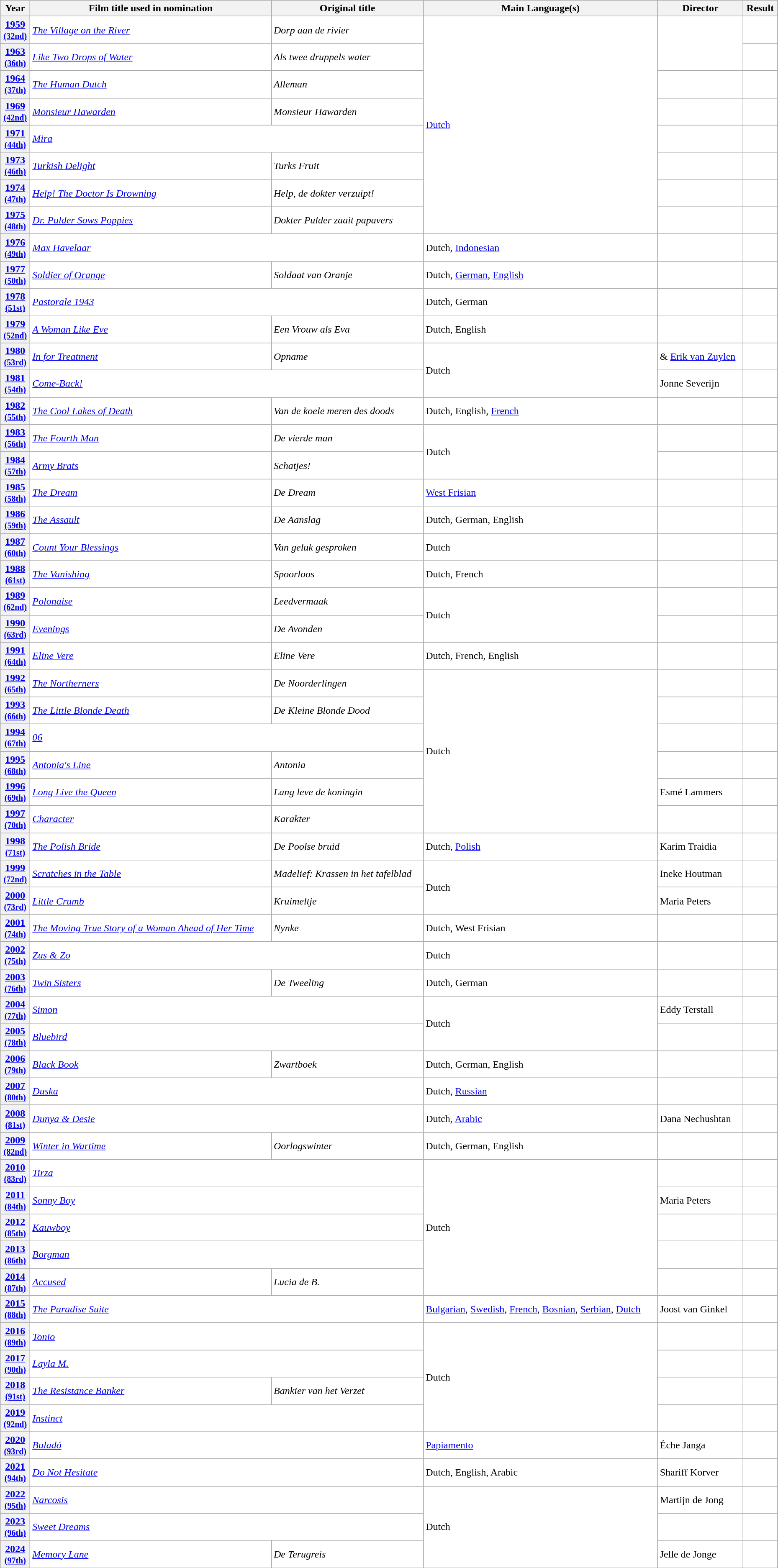<table class="wikitable sortable" width="98%" style="background:#ffffff;">
<tr>
<th>Year</th>
<th>Film title used in nomination</th>
<th>Original title</th>
<th>Main Language(s)</th>
<th>Director</th>
<th>Result</th>
</tr>
<tr>
<th align="center"><a href='#'>1959</a><br><small><a href='#'>(32nd)</a></small></th>
<td><em><a href='#'>The Village on the River</a></em></td>
<td><em>Dorp aan de rivier</em></td>
<td rowspan="8"><a href='#'>Dutch</a></td>
<td rowspan="2"></td>
<td></td>
</tr>
<tr>
<th align="center"><a href='#'>1963</a><br><small><a href='#'>(36th)</a></small></th>
<td><em><a href='#'>Like Two Drops of Water</a></em></td>
<td><em>Als twee druppels water</em></td>
<td></td>
</tr>
<tr>
<th align="center"><a href='#'>1964</a><br><small><a href='#'>(37th)</a></small></th>
<td><em><a href='#'>The Human Dutch</a></em></td>
<td><em>Alleman</em></td>
<td></td>
<td></td>
</tr>
<tr>
<th align="center"><a href='#'>1969</a><br><small><a href='#'>(42nd)</a></small></th>
<td><em><a href='#'>Monsieur Hawarden</a></em></td>
<td><em>Monsieur Hawarden</em></td>
<td></td>
<td></td>
</tr>
<tr>
<th align="center"><a href='#'>1971</a><br><small><a href='#'>(44th)</a></small></th>
<td colspan="2"><em><a href='#'>Mira</a></em></td>
<td></td>
<td></td>
</tr>
<tr>
<th align="center"><a href='#'>1973</a><br><small><a href='#'>(46th)</a></small></th>
<td><em><a href='#'>Turkish Delight</a></em></td>
<td><em>Turks Fruit</em></td>
<td></td>
<td></td>
</tr>
<tr>
<th align="center"><a href='#'>1974</a><br><small><a href='#'>(47th)</a></small></th>
<td><em><a href='#'>Help! The Doctor Is Drowning</a></em></td>
<td><em>Help, de dokter verzuipt!</em></td>
<td></td>
<td></td>
</tr>
<tr>
<th align="center"><a href='#'>1975</a><br><small><a href='#'>(48th)</a></small></th>
<td><em><a href='#'>Dr. Pulder Sows Poppies</a></em></td>
<td><em>Dokter Pulder zaait papavers</em></td>
<td></td>
<td></td>
</tr>
<tr>
<th align="center"><a href='#'>1976</a><br><small><a href='#'>(49th)</a></small></th>
<td colspan="2"><em><a href='#'>Max Havelaar</a></em></td>
<td>Dutch, <a href='#'>Indonesian</a></td>
<td></td>
<td></td>
</tr>
<tr>
<th align="center"><a href='#'>1977</a><br><small><a href='#'>(50th)</a></small></th>
<td><em><a href='#'>Soldier of Orange</a></em></td>
<td><em>Soldaat van Oranje</em></td>
<td>Dutch, <a href='#'>German</a>, <a href='#'>English</a></td>
<td></td>
<td></td>
</tr>
<tr>
<th align="center"><a href='#'>1978</a><br><small><a href='#'>(51st)</a></small></th>
<td colspan="2"><em><a href='#'>Pastorale 1943</a></em></td>
<td>Dutch, German</td>
<td></td>
<td></td>
</tr>
<tr>
<th align="center"><a href='#'>1979</a><br><small><a href='#'>(52nd)</a></small></th>
<td><em><a href='#'>A Woman Like Eve</a></em></td>
<td><em>Een Vrouw als Eva</em></td>
<td>Dutch, English</td>
<td></td>
<td></td>
</tr>
<tr>
<th align="center"><a href='#'>1980</a><br><small><a href='#'>(53rd)</a></small></th>
<td><em><a href='#'>In for Treatment</a></em></td>
<td><em>Opname</em></td>
<td rowspan="2">Dutch</td>
<td> & <a href='#'>Erik van Zuylen</a></td>
<td></td>
</tr>
<tr>
<th align="center"><a href='#'>1981</a><br><small><a href='#'>(54th)</a></small></th>
<td colspan="2"><em><a href='#'>Come-Back!</a></em></td>
<td>Jonne Severijn</td>
<td></td>
</tr>
<tr>
<th align="center"><a href='#'>1982</a><br><small><a href='#'>(55th)</a></small></th>
<td><em><a href='#'>The Cool Lakes of Death</a></em></td>
<td><em>Van de koele meren des doods</em></td>
<td>Dutch, English, <a href='#'>French</a></td>
<td></td>
<td></td>
</tr>
<tr>
<th align="center"><a href='#'>1983</a><br><small><a href='#'>(56th)</a></small></th>
<td><em><a href='#'>The Fourth Man</a></em></td>
<td><em>De vierde man</em></td>
<td rowspan="2">Dutch</td>
<td></td>
<td></td>
</tr>
<tr>
<th align="center"><a href='#'>1984</a><br><small><a href='#'>(57th)</a></small></th>
<td><em><a href='#'>Army Brats</a></em></td>
<td><em>Schatjes!</em></td>
<td></td>
<td></td>
</tr>
<tr>
<th align="center"><a href='#'>1985</a><br><small><a href='#'>(58th)</a></small></th>
<td><em><a href='#'>The Dream</a></em></td>
<td><em>De Dream</em></td>
<td><a href='#'>West Frisian</a></td>
<td></td>
<td></td>
</tr>
<tr>
<th align="center"><a href='#'>1986</a><br><small><a href='#'>(59th)</a></small></th>
<td><em><a href='#'>The Assault</a></em></td>
<td><em>De Aanslag</em></td>
<td>Dutch, German, English</td>
<td></td>
<td></td>
</tr>
<tr>
<th align="center"><a href='#'>1987</a><br><small><a href='#'>(60th)</a></small></th>
<td><em><a href='#'>Count Your Blessings</a></em></td>
<td><em>Van geluk gesproken</em></td>
<td>Dutch</td>
<td></td>
<td></td>
</tr>
<tr>
<th align="center"><a href='#'>1988</a><br><small><a href='#'>(61st)</a></small></th>
<td><em><a href='#'>The Vanishing</a></em></td>
<td><em>Spoorloos</em></td>
<td>Dutch, French</td>
<td></td>
<td></td>
</tr>
<tr>
<th align="center"><a href='#'>1989</a><br><small><a href='#'>(62nd)</a></small></th>
<td><em><a href='#'>Polonaise</a></em></td>
<td><em>Leedvermaak</em></td>
<td rowspan="2">Dutch</td>
<td></td>
<td></td>
</tr>
<tr>
<th align="center"><a href='#'>1990</a><br><small><a href='#'>(63rd)</a></small></th>
<td><em><a href='#'>Evenings</a></em></td>
<td><em>De Avonden</em></td>
<td></td>
<td></td>
</tr>
<tr>
<th align="center"><a href='#'>1991</a><br><small><a href='#'>(64th)</a></small></th>
<td><em><a href='#'>Eline Vere</a></em></td>
<td><em>Eline Vere</em></td>
<td>Dutch, French, English</td>
<td></td>
<td></td>
</tr>
<tr>
<th align="center"><a href='#'>1992</a><br><small><a href='#'>(65th)</a></small></th>
<td><em><a href='#'>The Northerners</a></em></td>
<td><em>De Noorderlingen</em></td>
<td rowspan="6">Dutch</td>
<td></td>
<td></td>
</tr>
<tr>
<th align="center"><a href='#'>1993</a><br><small><a href='#'>(66th)</a></small></th>
<td><em><a href='#'>The Little Blonde Death</a></em></td>
<td><em>De Kleine Blonde Dood</em></td>
<td></td>
<td></td>
</tr>
<tr>
<th align="center"><a href='#'>1994</a><br><small><a href='#'>(67th)</a></small></th>
<td colspan="2"><em><a href='#'>06</a></em></td>
<td></td>
<td></td>
</tr>
<tr>
<th align="center"><a href='#'>1995</a><br><small><a href='#'>(68th)</a></small></th>
<td><em><a href='#'>Antonia's Line</a></em></td>
<td><em>Antonia</em></td>
<td></td>
<td></td>
</tr>
<tr>
<th align="center"><a href='#'>1996</a><br><small><a href='#'>(69th)</a></small></th>
<td><em><a href='#'>Long Live the Queen</a></em></td>
<td><em>Lang leve de koningin</em></td>
<td>Esmé Lammers</td>
<td></td>
</tr>
<tr>
<th align="center"><a href='#'>1997</a><br><small><a href='#'>(70th)</a></small></th>
<td><em><a href='#'>Character</a></em></td>
<td><em>Karakter</em></td>
<td></td>
<td></td>
</tr>
<tr>
<th align="center"><a href='#'>1998</a><br><small><a href='#'>(71st)</a></small></th>
<td><em><a href='#'>The Polish Bride</a></em></td>
<td><em>De Poolse bruid</em></td>
<td>Dutch, <a href='#'>Polish</a></td>
<td>Karim Traidia</td>
<td></td>
</tr>
<tr>
<th align="center"><a href='#'>1999</a><br><small><a href='#'>(72nd)</a></small></th>
<td><em><a href='#'>Scratches in the Table</a></em></td>
<td><em>Madelief: Krassen in het tafelblad</em></td>
<td rowspan="2">Dutch</td>
<td>Ineke Houtman</td>
<td></td>
</tr>
<tr>
<th align="center"><a href='#'>2000</a><br><small><a href='#'>(73rd)</a></small></th>
<td><em><a href='#'>Little Crumb</a></em></td>
<td><em>Kruimeltje</em></td>
<td>Maria Peters</td>
<td></td>
</tr>
<tr>
<th align="center"><a href='#'>2001</a><br><small><a href='#'>(74th)</a></small></th>
<td><em><a href='#'>The Moving True Story of a Woman Ahead of Her Time</a></em></td>
<td><em>Nynke</em></td>
<td>Dutch, West Frisian</td>
<td></td>
<td></td>
</tr>
<tr>
<th align="center"><a href='#'>2002</a><br><small><a href='#'>(75th)</a></small></th>
<td colspan="2"><em><a href='#'>Zus & Zo</a></em></td>
<td>Dutch</td>
<td></td>
<td></td>
</tr>
<tr>
<th align="center"><a href='#'>2003</a><br><small><a href='#'>(76th)</a></small></th>
<td><em><a href='#'>Twin Sisters</a></em></td>
<td><em>De Tweeling</em></td>
<td>Dutch, German</td>
<td></td>
<td></td>
</tr>
<tr>
<th align="center"><a href='#'>2004</a><br><small><a href='#'>(77th)</a></small></th>
<td colspan="2"><em><a href='#'>Simon</a></em></td>
<td rowspan="2">Dutch</td>
<td>Eddy Terstall</td>
<td></td>
</tr>
<tr>
<th align="center"><a href='#'>2005</a><br><small><a href='#'>(78th)</a></small></th>
<td colspan="2"><em><a href='#'>Bluebird</a></em></td>
<td></td>
<td></td>
</tr>
<tr>
<th align="center"><a href='#'>2006</a><br><small><a href='#'>(79th)</a></small></th>
<td><em><a href='#'>Black Book</a></em></td>
<td><em>Zwartboek</em></td>
<td>Dutch, German, English</td>
<td></td>
<td></td>
</tr>
<tr>
<th align="center"><a href='#'>2007</a><br><small><a href='#'>(80th)</a></small></th>
<td colspan="2"><em><a href='#'>Duska</a></em></td>
<td>Dutch, <a href='#'>Russian</a></td>
<td></td>
<td></td>
</tr>
<tr>
<th align="center"><a href='#'>2008</a><br><small><a href='#'>(81st)</a></small></th>
<td colspan="2"><em><a href='#'>Dunya & Desie</a></em></td>
<td>Dutch, <a href='#'>Arabic</a></td>
<td>Dana Nechushtan</td>
<td></td>
</tr>
<tr>
<th align="center"><a href='#'>2009</a><br><small><a href='#'>(82nd)</a></small></th>
<td><em><a href='#'>Winter in Wartime</a></em> </td>
<td><em>Oorlogswinter</em></td>
<td>Dutch, German, English</td>
<td></td>
<td></td>
</tr>
<tr>
<th align="center"><a href='#'>2010</a><br><small><a href='#'>(83rd)</a></small></th>
<td colspan="2"><em><a href='#'>Tirza</a></em></td>
<td rowspan="5">Dutch</td>
<td></td>
<td></td>
</tr>
<tr>
<th align="center"><a href='#'>2011</a><br><small><a href='#'>(84th)</a></small></th>
<td colspan="2"><em><a href='#'>Sonny Boy</a></em></td>
<td>Maria Peters</td>
<td></td>
</tr>
<tr>
<th align="center"><a href='#'>2012</a><br><small><a href='#'>(85th)</a></small></th>
<td colspan="2"><em><a href='#'>Kauwboy</a></em></td>
<td></td>
<td></td>
</tr>
<tr>
<th align="center"><a href='#'>2013</a><br><small><a href='#'>(86th)</a></small></th>
<td colspan="2"><em><a href='#'>Borgman</a></em></td>
<td></td>
<td></td>
</tr>
<tr>
<th align="center"><a href='#'>2014</a><br><small><a href='#'>(87th)</a></small></th>
<td><em><a href='#'>Accused</a></em></td>
<td><em>Lucia de B.</em></td>
<td></td>
<td></td>
</tr>
<tr>
<th align="center"><a href='#'>2015</a><br><small><a href='#'>(88th)</a></small></th>
<td colspan="2"><em><a href='#'>The Paradise Suite</a></em></td>
<td><a href='#'>Bulgarian</a>, <a href='#'>Swedish</a>, <a href='#'>French</a>, <a href='#'>Bosnian</a>, <a href='#'>Serbian</a>, <a href='#'>Dutch</a></td>
<td>Joost van Ginkel</td>
<td></td>
</tr>
<tr>
<th align="center"><a href='#'>2016</a><br><small><a href='#'>(89th)</a></small></th>
<td colspan="2"><em><a href='#'>Tonio</a></em></td>
<td rowspan="4">Dutch</td>
<td></td>
<td></td>
</tr>
<tr>
<th align="center"><a href='#'>2017</a><br><small><a href='#'>(90th)</a></small></th>
<td colspan="2"><em><a href='#'>Layla M.</a></em></td>
<td></td>
<td></td>
</tr>
<tr>
<th align="center"><a href='#'>2018</a><br><small><a href='#'>(91st)</a></small></th>
<td><em><a href='#'>The Resistance Banker</a></em></td>
<td><em>Bankier van het Verzet</em></td>
<td></td>
<td></td>
</tr>
<tr>
<th align="center"><a href='#'>2019</a><br><small><a href='#'>(92nd)</a></small></th>
<td colspan="2"><em><a href='#'>Instinct</a></em></td>
<td></td>
<td></td>
</tr>
<tr>
<th align="center"><a href='#'>2020</a><br><small><a href='#'>(93rd)</a></small></th>
<td colspan="2"><em><a href='#'>Buladó</a></em></td>
<td><a href='#'>Papiamento</a></td>
<td>Éche Janga</td>
<td></td>
</tr>
<tr>
<th align="center"><a href='#'>2021</a><br><small><a href='#'>(94th)</a></small></th>
<td colspan="2"><em><a href='#'>Do Not Hesitate</a></em></td>
<td>Dutch, English, Arabic</td>
<td>Shariff Korver</td>
<td></td>
</tr>
<tr>
<th align="center"><a href='#'>2022</a><br><small><a href='#'>(95th)</a></small></th>
<td colspan="2"><em><a href='#'>Narcosis</a></em></td>
<td rowspan="3">Dutch</td>
<td>Martijn de Jong</td>
<td></td>
</tr>
<tr>
<th align="center"><a href='#'>2023</a><br><small><a href='#'>(96th)</a></small></th>
<td colspan="2"><em><a href='#'>Sweet Dreams</a></em></td>
<td></td>
<td></td>
</tr>
<tr>
<th><a href='#'>2024</a><br><small><a href='#'>(97th)</a></small></th>
<td><em><a href='#'>Memory Lane</a></em></td>
<td><em>De Terugreis</em></td>
<td>Jelle de Jonge</td>
<td></td>
</tr>
</table>
